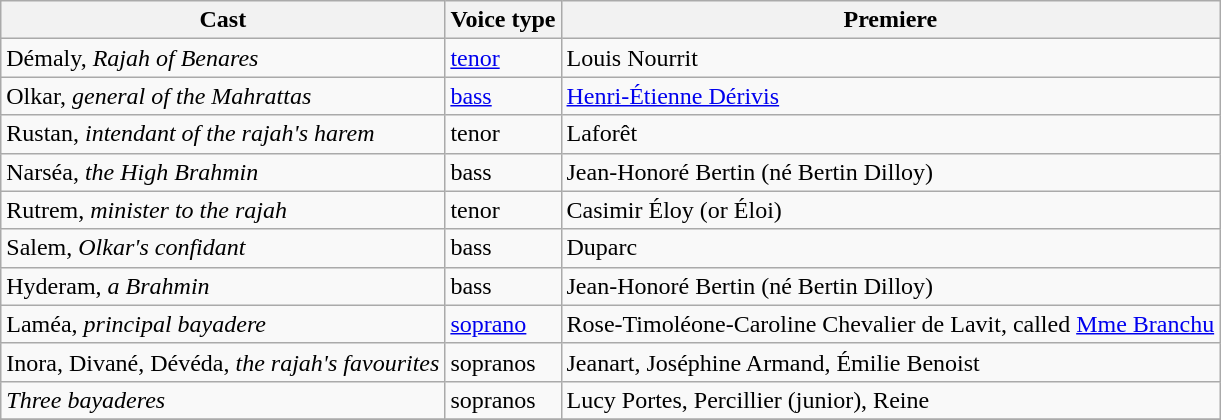<table class="wikitable">
<tr>
<th>Cast</th>
<th>Voice type</th>
<th>Premiere<br></th>
</tr>
<tr>
<td>Démaly, <em>Rajah of Benares</em></td>
<td><a href='#'>tenor</a></td>
<td>Louis Nourrit</td>
</tr>
<tr>
<td>Olkar, <em>general of the Mahrattas</em></td>
<td><a href='#'>bass</a></td>
<td><a href='#'>Henri-Étienne Dérivis</a></td>
</tr>
<tr>
<td>Rustan, <em>intendant of the rajah's harem</em></td>
<td>tenor</td>
<td>Laforêt</td>
</tr>
<tr>
<td>Narséa, <em>the High Brahmin</em></td>
<td>bass</td>
<td>Jean-Honoré Bertin (né Bertin Dilloy)</td>
</tr>
<tr>
<td>Rutrem, <em>minister to the rajah</em></td>
<td>tenor</td>
<td>Casimir Éloy (or Éloi)</td>
</tr>
<tr>
<td>Salem, <em>Olkar's confidant</em></td>
<td>bass</td>
<td>Duparc</td>
</tr>
<tr>
<td>Hyderam, <em>a Brahmin</em></td>
<td>bass</td>
<td>Jean-Honoré Bertin (né Bertin Dilloy)</td>
</tr>
<tr>
<td>Laméa, <em>principal bayadere</em></td>
<td><a href='#'>soprano</a></td>
<td>Rose-Timoléone-Caroline Chevalier de Lavit, called <a href='#'>Mme Branchu</a></td>
</tr>
<tr>
<td>Inora, Divané, Dévéda, <em>the rajah's favourites</em></td>
<td>sopranos</td>
<td>Jeanart, Joséphine Armand, Émilie Benoist</td>
</tr>
<tr>
<td><em>Three bayaderes</em></td>
<td>sopranos</td>
<td>Lucy Portes, Percillier (junior), Reine</td>
</tr>
<tr>
</tr>
</table>
